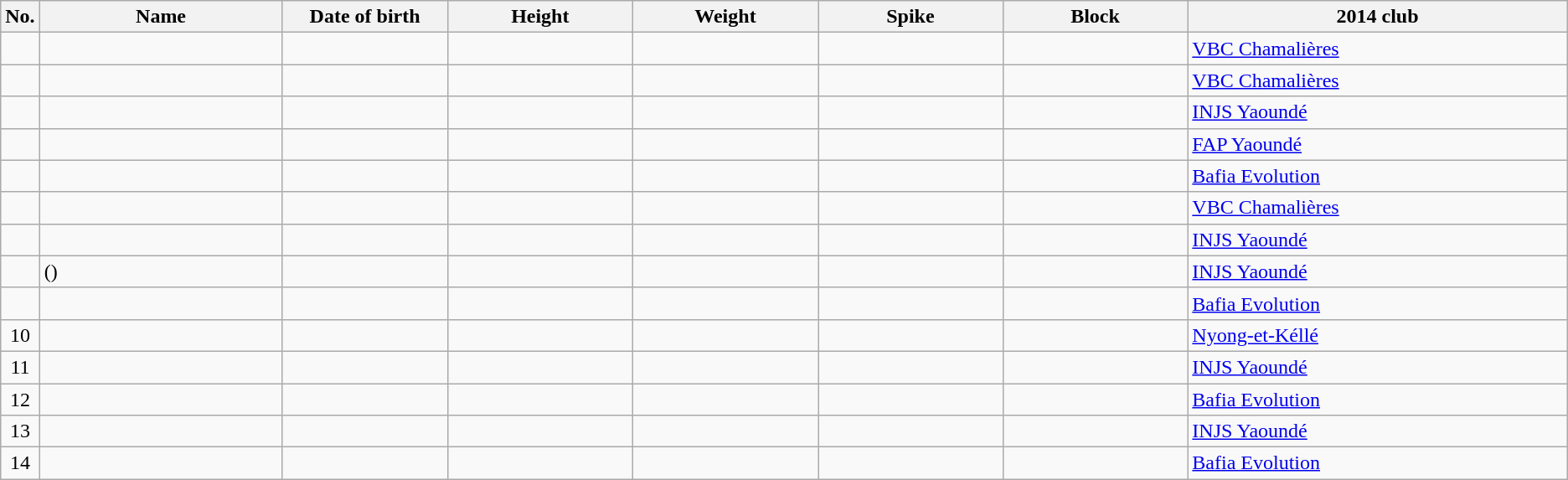<table class="wikitable sortable" style="font-size:100%; text-align:center;">
<tr>
<th>No.</th>
<th style="width:12em">Name</th>
<th style="width:8em">Date of birth</th>
<th style="width:9em">Height</th>
<th style="width:9em">Weight</th>
<th style="width:9em">Spike</th>
<th style="width:9em">Block</th>
<th style="width:19em">2014 club</th>
</tr>
<tr>
<td></td>
<td align=left></td>
<td align=right></td>
<td></td>
<td></td>
<td></td>
<td></td>
<td align=left> <a href='#'>VBC Chamalières</a></td>
</tr>
<tr>
<td></td>
<td align=left></td>
<td align=right></td>
<td></td>
<td></td>
<td></td>
<td></td>
<td align=left> <a href='#'>VBC Chamalières</a></td>
</tr>
<tr>
<td></td>
<td align=left></td>
<td align=right></td>
<td></td>
<td></td>
<td></td>
<td></td>
<td align=left> <a href='#'>INJS Yaoundé</a></td>
</tr>
<tr>
<td></td>
<td align=left></td>
<td align=right></td>
<td></td>
<td></td>
<td></td>
<td></td>
<td align=left> <a href='#'>FAP Yaoundé</a></td>
</tr>
<tr>
<td></td>
<td align=left></td>
<td align=right></td>
<td></td>
<td></td>
<td></td>
<td></td>
<td align=left> <a href='#'>Bafia Evolution</a></td>
</tr>
<tr>
<td></td>
<td align=left></td>
<td align=right></td>
<td></td>
<td></td>
<td></td>
<td></td>
<td align=left> <a href='#'>VBC Chamalières</a></td>
</tr>
<tr>
<td></td>
<td align=left></td>
<td align=right></td>
<td></td>
<td></td>
<td></td>
<td></td>
<td align=left> <a href='#'>INJS Yaoundé</a></td>
</tr>
<tr>
<td></td>
<td align=left> ()</td>
<td align=right></td>
<td></td>
<td></td>
<td></td>
<td></td>
<td align=left> <a href='#'>INJS Yaoundé</a></td>
</tr>
<tr>
<td></td>
<td align=left></td>
<td align=right></td>
<td></td>
<td></td>
<td></td>
<td></td>
<td align=left> <a href='#'>Bafia Evolution</a></td>
</tr>
<tr>
<td>10</td>
<td align=left></td>
<td align=right></td>
<td></td>
<td></td>
<td></td>
<td></td>
<td align=left> <a href='#'>Nyong-et-Kéllé</a></td>
</tr>
<tr>
<td>11</td>
<td align=left></td>
<td align=right></td>
<td></td>
<td></td>
<td></td>
<td></td>
<td align=left> <a href='#'>INJS Yaoundé</a></td>
</tr>
<tr>
<td>12</td>
<td align=left></td>
<td align=right></td>
<td></td>
<td></td>
<td></td>
<td></td>
<td align=left> <a href='#'>Bafia Evolution</a></td>
</tr>
<tr>
<td>13</td>
<td align=left></td>
<td align=right></td>
<td></td>
<td></td>
<td></td>
<td></td>
<td align=left> <a href='#'>INJS Yaoundé</a></td>
</tr>
<tr>
<td>14</td>
<td align=left></td>
<td align=right></td>
<td></td>
<td></td>
<td></td>
<td></td>
<td align=left> <a href='#'>Bafia Evolution</a></td>
</tr>
</table>
